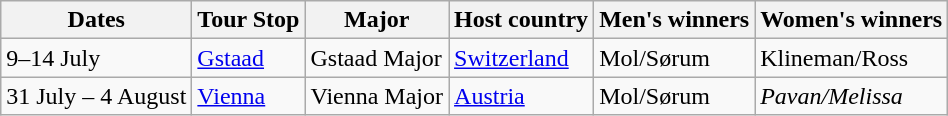<table class="wikitable">
<tr>
<th>Dates</th>
<th>Tour Stop</th>
<th>Major</th>
<th>Host country</th>
<th>Men's winners</th>
<th>Women's winners</th>
</tr>
<tr>
<td>9–14 July</td>
<td><a href='#'>Gstaad</a></td>
<td>Gstaad Major</td>
<td> <a href='#'>Switzerland</a></td>
<td>Mol/Sørum </td>
<td>Klineman/Ross  </td>
</tr>
<tr>
<td>31 July – 4 August</td>
<td><a href='#'>Vienna</a></td>
<td>Vienna Major</td>
<td> <a href='#'>Austria</a></td>
<td>Mol/Sørum </td>
<td><em>Pavan/Melissa </em></td>
</tr>
</table>
